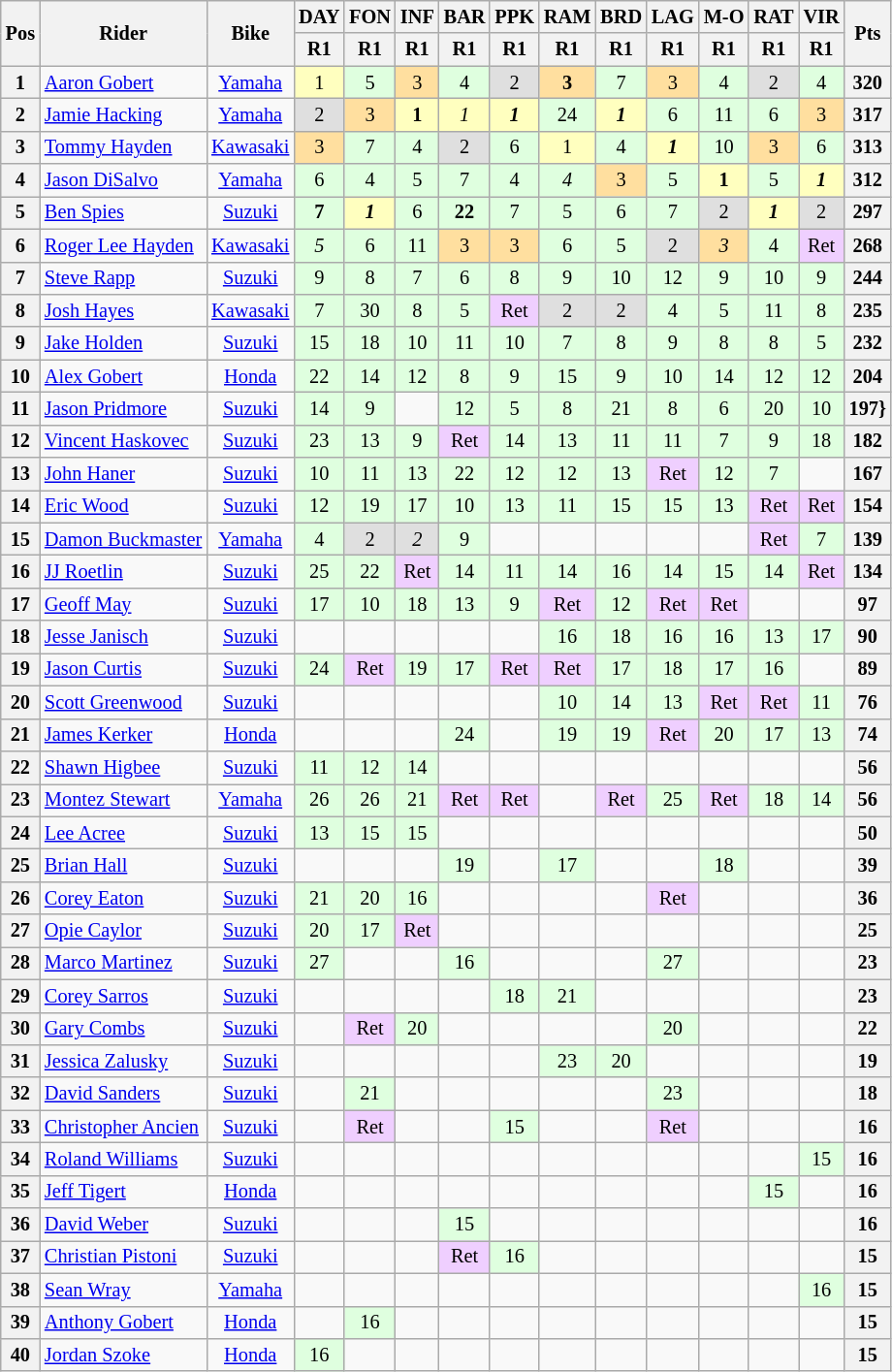<table class="wikitable" style="font-size: 85%; text-align: center">
<tr valign="top">
<th valign="middle" rowspan=2>Pos</th>
<th valign="middle" rowspan=2>Rider</th>
<th valign="middle" rowspan=2>Bike</th>
<th>DAY<br></th>
<th>FON<br></th>
<th>INF<br></th>
<th>BAR<br></th>
<th>PPK<br></th>
<th>RAM<br></th>
<th>BRD<br></th>
<th>LAG<br></th>
<th>M-O<br></th>
<th>RAT<br></th>
<th>VIR<br></th>
<th valign="middle" rowspan=2>Pts</th>
</tr>
<tr>
<th>R1</th>
<th>R1</th>
<th>R1</th>
<th>R1</th>
<th>R1</th>
<th>R1</th>
<th>R1</th>
<th>R1</th>
<th>R1</th>
<th>R1</th>
<th>R1</th>
</tr>
<tr>
<th>1</th>
<td align="left"> <a href='#'>Aaron Gobert</a></td>
<td><a href='#'>Yamaha</a></td>
<td style="background:#ffffbf;">1</td>
<td style="background:#dfffdf;">5</td>
<td style="background:#ffdf9f;">3</td>
<td style="background:#dfffdf;">4</td>
<td style="background:#dfdfdf;">2</td>
<td style="background:#ffdf9f;"><strong>3</strong></td>
<td style="background:#dfffdf;">7</td>
<td style="background:#ffdf9f;">3</td>
<td style="background:#dfffdf;">4</td>
<td style="background:#dfdfdf;">2</td>
<td style="background:#dfffdf;">4</td>
<th>320</th>
</tr>
<tr>
<th>2</th>
<td align="left"> <a href='#'>Jamie Hacking</a></td>
<td><a href='#'>Yamaha</a></td>
<td style="background:#dfdfdf;">2</td>
<td style="background:#ffdf9f;">3</td>
<td style="background:#ffffbf;"><strong>1</strong></td>
<td style="background:#ffffbf;"><em>1</em></td>
<td style="background:#ffffbf;"><strong><em>1</em></strong></td>
<td style="background:#dfffdf;">24</td>
<td style="background:#ffffbf;"><strong><em>1</em></strong></td>
<td style="background:#dfffdf;">6</td>
<td style="background:#dfffdf;">11</td>
<td style="background:#dfffdf;">6</td>
<td style="background:#ffdf9f;">3</td>
<th>317</th>
</tr>
<tr>
<th>3</th>
<td align="left"> <a href='#'>Tommy Hayden</a></td>
<td><a href='#'>Kawasaki</a></td>
<td style="background:#ffdf9f;">3</td>
<td style="background:#dfffdf;">7</td>
<td style="background:#dfffdf;">4</td>
<td style="background:#dfdfdf;">2</td>
<td style="background:#dfffdf;">6</td>
<td style="background:#ffffbf;">1</td>
<td style="background:#dfffdf;">4</td>
<td style="background:#ffffbf;"><strong><em>1</em></strong></td>
<td style="background:#dfffdf;">10</td>
<td style="background:#ffdf9f;">3</td>
<td style="background:#dfffdf;">6</td>
<th>313</th>
</tr>
<tr>
<th>4</th>
<td align="left"> <a href='#'>Jason DiSalvo</a></td>
<td><a href='#'>Yamaha</a></td>
<td style="background:#dfffdf;">6</td>
<td style="background:#dfffdf;">4</td>
<td style="background:#dfffdf;">5</td>
<td style="background:#dfffdf;">7</td>
<td style="background:#dfffdf;">4</td>
<td style="background:#dfffdf;"><em>4</em></td>
<td style="background:#ffdf9f;">3</td>
<td style="background:#dfffdf;">5</td>
<td style="background:#ffffbf;"><strong>1</strong></td>
<td style="background:#dfffdf;">5</td>
<td style="background:#ffffbf;"><strong><em>1</em></strong></td>
<th>312</th>
</tr>
<tr>
<th>5</th>
<td align="left"> <a href='#'>Ben Spies</a></td>
<td><a href='#'>Suzuki</a></td>
<td style="background:#dfffdf;"><strong>7</strong></td>
<td style="background:#ffffbf;"><strong><em>1</em></strong></td>
<td style="background:#dfffdf;">6</td>
<td style="background:#dfffdf;"><strong>22</strong></td>
<td style="background:#dfffdf;">7</td>
<td style="background:#dfffdf;">5</td>
<td style="background:#dfffdf;">6</td>
<td style="background:#dfffdf;">7</td>
<td style="background:#dfdfdf;">2</td>
<td style="background:#ffffbf;"><strong><em>1</em></strong></td>
<td style="background:#dfdfdf;">2</td>
<th>297</th>
</tr>
<tr>
<th>6</th>
<td align="left"> <a href='#'>Roger Lee Hayden</a></td>
<td><a href='#'>Kawasaki</a></td>
<td style="background:#dfffdf;"><em>5</em></td>
<td style="background:#dfffdf;">6</td>
<td style="background:#dfffdf;">11</td>
<td style="background:#ffdf9f;">3</td>
<td style="background:#ffdf9f;">3</td>
<td style="background:#dfffdf;">6</td>
<td style="background:#dfffdf;">5</td>
<td style="background:#dfdfdf;">2</td>
<td style="background:#ffdf9f;"><em>3</em></td>
<td style="background:#dfffdf;">4</td>
<td style="background:#efcfff;">Ret</td>
<th>268</th>
</tr>
<tr>
<th>7</th>
<td align="left"> <a href='#'>Steve Rapp</a></td>
<td><a href='#'>Suzuki</a></td>
<td style="background:#dfffdf;">9</td>
<td style="background:#dfffdf;">8</td>
<td style="background:#dfffdf;">7</td>
<td style="background:#dfffdf;">6</td>
<td style="background:#dfffdf;">8</td>
<td style="background:#dfffdf;">9</td>
<td style="background:#dfffdf;">10</td>
<td style="background:#dfffdf;">12</td>
<td style="background:#dfffdf;">9</td>
<td style="background:#dfffdf;">10</td>
<td style="background:#dfffdf;">9</td>
<th>244</th>
</tr>
<tr>
<th>8</th>
<td align="left"> <a href='#'>Josh Hayes</a></td>
<td><a href='#'>Kawasaki</a></td>
<td style="background:#dfffdf;">7</td>
<td style="background:#dfffdf;">30</td>
<td style="background:#dfffdf;">8</td>
<td style="background:#dfffdf;">5</td>
<td style="background:#efcfff;">Ret</td>
<td style="background:#dfdfdf;">2</td>
<td style="background:#dfdfdf;">2</td>
<td style="background:#dfffdf;">4</td>
<td style="background:#dfffdf;">5</td>
<td style="background:#dfffdf;">11</td>
<td style="background:#dfffdf;">8</td>
<th>235</th>
</tr>
<tr>
<th>9</th>
<td align="left"> <a href='#'>Jake Holden</a></td>
<td><a href='#'>Suzuki</a></td>
<td style="background:#dfffdf;">15</td>
<td style="background:#dfffdf;">18</td>
<td style="background:#dfffdf;">10</td>
<td style="background:#dfffdf;">11</td>
<td style="background:#dfffdf;">10</td>
<td style="background:#dfffdf;">7</td>
<td style="background:#dfffdf;">8</td>
<td style="background:#dfffdf;">9</td>
<td style="background:#dfffdf;">8</td>
<td style="background:#dfffdf;">8</td>
<td style="background:#dfffdf;">5</td>
<th>232</th>
</tr>
<tr>
<th>10</th>
<td align="left"> <a href='#'>Alex Gobert</a></td>
<td><a href='#'>Honda</a></td>
<td style="background:#dfffdf;">22</td>
<td style="background:#dfffdf;">14</td>
<td style="background:#dfffdf;">12</td>
<td style="background:#dfffdf;">8</td>
<td style="background:#dfffdf;">9</td>
<td style="background:#dfffdf;">15</td>
<td style="background:#dfffdf;">9</td>
<td style="background:#dfffdf;">10</td>
<td style="background:#dfffdf;">14</td>
<td style="background:#dfffdf;">12</td>
<td style="background:#dfffdf;">12</td>
<th>204</th>
</tr>
<tr>
<th>11</th>
<td align="left"> <a href='#'>Jason Pridmore</a></td>
<td><a href='#'>Suzuki</a></td>
<td style="background:#dfffdf;">14</td>
<td style="background:#dfffdf;">9</td>
<td></td>
<td style="background:#dfffdf;">12</td>
<td style="background:#dfffdf;">5</td>
<td style="background:#dfffdf;">8</td>
<td style="background:#dfffdf;">21</td>
<td style="background:#dfffdf;">8</td>
<td style="background:#dfffdf;">6</td>
<td style="background:#dfffdf;">20</td>
<td style="background:#dfffdf;">10</td>
<th>197}</th>
</tr>
<tr>
<th>12</th>
<td align="left"> <a href='#'>Vincent Haskovec</a></td>
<td><a href='#'>Suzuki</a></td>
<td style="background:#dfffdf;">23</td>
<td style="background:#dfffdf;">13</td>
<td style="background:#dfffdf;">9</td>
<td style="background:#efcfff;">Ret</td>
<td style="background:#dfffdf;">14</td>
<td style="background:#dfffdf;">13</td>
<td style="background:#dfffdf;">11</td>
<td style="background:#dfffdf;">11</td>
<td style="background:#dfffdf;">7</td>
<td style="background:#dfffdf;">9</td>
<td style="background:#dfffdf;">18</td>
<th>182</th>
</tr>
<tr>
<th>13</th>
<td align="left"> <a href='#'>John Haner</a></td>
<td><a href='#'>Suzuki</a></td>
<td style="background:#dfffdf;">10</td>
<td style="background:#dfffdf;">11</td>
<td style="background:#dfffdf;">13</td>
<td style="background:#dfffdf;">22</td>
<td style="background:#dfffdf;">12</td>
<td style="background:#dfffdf;">12</td>
<td style="background:#dfffdf;">13</td>
<td style="background:#efcfff;">Ret</td>
<td style="background:#dfffdf;">12</td>
<td style="background:#dfffdf;">7</td>
<td></td>
<th>167</th>
</tr>
<tr>
<th>14</th>
<td align="left"> <a href='#'>Eric Wood</a></td>
<td><a href='#'>Suzuki</a></td>
<td style="background:#dfffdf;">12</td>
<td style="background:#dfffdf;">19</td>
<td style="background:#dfffdf;">17</td>
<td style="background:#dfffdf;">10</td>
<td style="background:#dfffdf;">13</td>
<td style="background:#dfffdf;">11</td>
<td style="background:#dfffdf;">15</td>
<td style="background:#dfffdf;">15</td>
<td style="background:#dfffdf;">13</td>
<td style="background:#efcfff;">Ret</td>
<td style="background:#efcfff;">Ret</td>
<th>154</th>
</tr>
<tr>
<th>15</th>
<td align="left"> <a href='#'>Damon Buckmaster</a></td>
<td><a href='#'>Yamaha</a></td>
<td style="background:#dfffdf;">4</td>
<td style="background:#dfdfdf;">2</td>
<td style="background:#dfdfdf;"><em>2</em></td>
<td style="background:#dfffdf;">9</td>
<td></td>
<td></td>
<td></td>
<td></td>
<td></td>
<td style="background:#efcfff;">Ret</td>
<td style="background:#dfffdf;">7</td>
<th>139</th>
</tr>
<tr>
<th>16</th>
<td align="left"> <a href='#'>JJ Roetlin</a></td>
<td><a href='#'>Suzuki</a></td>
<td style="background:#dfffdf;">25</td>
<td style="background:#dfffdf;">22</td>
<td style="background:#efcfff;">Ret</td>
<td style="background:#dfffdf;">14</td>
<td style="background:#dfffdf;">11</td>
<td style="background:#dfffdf;">14</td>
<td style="background:#dfffdf;">16</td>
<td style="background:#dfffdf;">14</td>
<td style="background:#dfffdf;">15</td>
<td style="background:#dfffdf;">14</td>
<td style="background:#efcfff;">Ret</td>
<th>134</th>
</tr>
<tr>
<th>17</th>
<td align="left"> <a href='#'>Geoff May</a></td>
<td><a href='#'>Suzuki</a></td>
<td style="background:#dfffdf;">17</td>
<td style="background:#dfffdf;">10</td>
<td style="background:#dfffdf;">18</td>
<td style="background:#dfffdf;">13</td>
<td style="background:#dfffdf;">9</td>
<td style="background:#efcfff;">Ret</td>
<td style="background:#dfffdf;">12</td>
<td style="background:#efcfff;">Ret</td>
<td style="background:#efcfff;">Ret</td>
<td></td>
<td></td>
<th>97</th>
</tr>
<tr>
<th>18</th>
<td align="left"> <a href='#'>Jesse Janisch</a></td>
<td><a href='#'>Suzuki</a></td>
<td></td>
<td></td>
<td></td>
<td></td>
<td></td>
<td style="background:#dfffdf;">16</td>
<td style="background:#dfffdf;">18</td>
<td style="background:#dfffdf;">16</td>
<td style="background:#dfffdf;">16</td>
<td style="background:#dfffdf;">13</td>
<td style="background:#dfffdf;">17</td>
<th>90</th>
</tr>
<tr>
<th>19</th>
<td align="left"> <a href='#'>Jason Curtis</a></td>
<td><a href='#'>Suzuki</a></td>
<td style="background:#dfffdf;">24</td>
<td style="background:#efcfff;">Ret</td>
<td style="background:#dfffdf;">19</td>
<td style="background:#dfffdf;">17</td>
<td style="background:#efcfff;">Ret</td>
<td style="background:#efcfff;">Ret</td>
<td style="background:#dfffdf;">17</td>
<td style="background:#dfffdf;">18</td>
<td style="background:#dfffdf;">17</td>
<td style="background:#dfffdf;">16</td>
<td></td>
<th>89</th>
</tr>
<tr>
<th>20</th>
<td align="left"> <a href='#'>Scott Greenwood</a></td>
<td><a href='#'>Suzuki</a></td>
<td></td>
<td></td>
<td></td>
<td></td>
<td></td>
<td style="background:#dfffdf;">10</td>
<td style="background:#dfffdf;">14</td>
<td style="background:#dfffdf;">13</td>
<td style="background:#efcfff;">Ret</td>
<td style="background:#efcfff;">Ret</td>
<td style="background:#dfffdf;">11</td>
<th>76</th>
</tr>
<tr>
<th>21</th>
<td align="left"> <a href='#'>James Kerker</a></td>
<td><a href='#'>Honda</a></td>
<td></td>
<td></td>
<td></td>
<td style="background:#dfffdf;">24</td>
<td></td>
<td style="background:#dfffdf;">19</td>
<td style="background:#dfffdf;">19</td>
<td style="background:#efcfff;">Ret</td>
<td style="background:#dfffdf;">20</td>
<td style="background:#dfffdf;">17</td>
<td style="background:#dfffdf;">13</td>
<th>74</th>
</tr>
<tr>
<th>22</th>
<td align="left"> <a href='#'>Shawn Higbee</a></td>
<td><a href='#'>Suzuki</a></td>
<td style="background:#dfffdf;">11</td>
<td style="background:#dfffdf;">12</td>
<td style="background:#dfffdf;">14</td>
<td></td>
<td></td>
<td></td>
<td></td>
<td></td>
<td></td>
<td></td>
<td></td>
<th>56</th>
</tr>
<tr>
<th>23</th>
<td align="left"> <a href='#'>Montez Stewart</a></td>
<td><a href='#'>Yamaha</a></td>
<td style="background:#dfffdf;">26</td>
<td style="background:#dfffdf;">26</td>
<td style="background:#dfffdf;">21</td>
<td style="background:#efcfff;">Ret</td>
<td style="background:#efcfff;">Ret</td>
<td></td>
<td style="background:#efcfff;">Ret</td>
<td style="background:#dfffdf;">25</td>
<td style="background:#efcfff;">Ret</td>
<td style="background:#dfffdf;">18</td>
<td style="background:#dfffdf;">14</td>
<th>56</th>
</tr>
<tr>
<th>24</th>
<td align="left"> <a href='#'>Lee Acree</a></td>
<td><a href='#'>Suzuki</a></td>
<td style="background:#dfffdf;">13</td>
<td style="background:#dfffdf;">15</td>
<td style="background:#dfffdf;">15</td>
<td></td>
<td></td>
<td></td>
<td></td>
<td></td>
<td></td>
<td></td>
<td></td>
<th>50</th>
</tr>
<tr>
<th>25</th>
<td align="left"> <a href='#'>Brian Hall</a></td>
<td><a href='#'>Suzuki</a></td>
<td></td>
<td></td>
<td></td>
<td style="background:#dfffdf;">19</td>
<td></td>
<td style="background:#dfffdf;">17</td>
<td></td>
<td></td>
<td style="background:#dfffdf;">18</td>
<td></td>
<td></td>
<th>39</th>
</tr>
<tr>
<th>26</th>
<td align="left"> <a href='#'>Corey Eaton</a></td>
<td><a href='#'>Suzuki</a></td>
<td style="background:#dfffdf;">21</td>
<td style="background:#dfffdf;">20</td>
<td style="background:#dfffdf;">16</td>
<td></td>
<td></td>
<td></td>
<td></td>
<td style="background:#efcfff;">Ret</td>
<td></td>
<td></td>
<td></td>
<th>36</th>
</tr>
<tr>
<th>27</th>
<td align="left"> <a href='#'>Opie Caylor</a></td>
<td><a href='#'>Suzuki</a></td>
<td style="background:#dfffdf;">20</td>
<td style="background:#dfffdf;">17</td>
<td style="background:#efcfff;">Ret</td>
<td></td>
<td></td>
<td></td>
<td></td>
<td></td>
<td></td>
<td></td>
<td></td>
<th>25</th>
</tr>
<tr>
<th>28</th>
<td align="left"> <a href='#'>Marco Martinez</a></td>
<td><a href='#'>Suzuki</a></td>
<td style="background:#dfffdf;">27</td>
<td></td>
<td></td>
<td style="background:#dfffdf;">16</td>
<td></td>
<td></td>
<td></td>
<td style="background:#dfffdf;">27</td>
<td></td>
<td></td>
<td></td>
<th>23</th>
</tr>
<tr>
<th>29</th>
<td align="left"> <a href='#'>Corey Sarros</a></td>
<td><a href='#'>Suzuki</a></td>
<td></td>
<td></td>
<td></td>
<td></td>
<td style="background:#dfffdf;">18</td>
<td style="background:#dfffdf;">21</td>
<td></td>
<td></td>
<td></td>
<td></td>
<td></td>
<th>23</th>
</tr>
<tr>
<th>30</th>
<td align="left"> <a href='#'>Gary Combs</a></td>
<td><a href='#'>Suzuki</a></td>
<td></td>
<td style="background:#efcfff;">Ret</td>
<td style="background:#dfffdf;">20</td>
<td></td>
<td></td>
<td></td>
<td></td>
<td style="background:#dfffdf;">20</td>
<td></td>
<td></td>
<td></td>
<th>22</th>
</tr>
<tr>
<th>31</th>
<td align="left"> <a href='#'>Jessica Zalusky</a></td>
<td><a href='#'>Suzuki</a></td>
<td></td>
<td></td>
<td></td>
<td></td>
<td></td>
<td style="background:#dfffdf;">23</td>
<td style="background:#dfffdf;">20</td>
<td></td>
<td></td>
<td></td>
<td></td>
<th>19</th>
</tr>
<tr>
<th>32</th>
<td align="left"> <a href='#'>David Sanders</a></td>
<td><a href='#'>Suzuki</a></td>
<td></td>
<td style="background:#dfffdf;">21</td>
<td></td>
<td></td>
<td></td>
<td></td>
<td></td>
<td style="background:#dfffdf;">23</td>
<td></td>
<td></td>
<td></td>
<th>18</th>
</tr>
<tr>
<th>33</th>
<td align="left"> <a href='#'>Christopher Ancien</a></td>
<td><a href='#'>Suzuki</a></td>
<td></td>
<td style="background:#efcfff;">Ret</td>
<td></td>
<td></td>
<td style="background:#dfffdf;">15</td>
<td></td>
<td></td>
<td style="background:#efcfff;">Ret</td>
<td></td>
<td></td>
<td></td>
<th>16</th>
</tr>
<tr>
<th>34</th>
<td align="left"> <a href='#'>Roland Williams</a></td>
<td><a href='#'>Suzuki</a></td>
<td></td>
<td></td>
<td></td>
<td></td>
<td></td>
<td></td>
<td></td>
<td></td>
<td></td>
<td></td>
<td style="background:#dfffdf;">15</td>
<th>16</th>
</tr>
<tr>
<th>35</th>
<td align="left"> <a href='#'>Jeff Tigert</a></td>
<td><a href='#'>Honda</a></td>
<td></td>
<td></td>
<td></td>
<td></td>
<td></td>
<td></td>
<td></td>
<td></td>
<td></td>
<td style="background:#dfffdf;">15</td>
<td></td>
<th>16</th>
</tr>
<tr>
<th>36</th>
<td align="left"> <a href='#'>David Weber</a></td>
<td><a href='#'>Suzuki</a></td>
<td></td>
<td></td>
<td></td>
<td style="background:#dfffdf;">15</td>
<td></td>
<td></td>
<td></td>
<td></td>
<td></td>
<td></td>
<td></td>
<th>16</th>
</tr>
<tr>
<th>37</th>
<td align="left"> <a href='#'>Christian Pistoni</a></td>
<td><a href='#'>Suzuki</a></td>
<td></td>
<td></td>
<td></td>
<td style="background:#efcfff;">Ret</td>
<td style="background:#dfffdf;">16</td>
<td></td>
<td></td>
<td></td>
<td></td>
<td></td>
<td></td>
<th>15</th>
</tr>
<tr>
<th>38</th>
<td align="left"> <a href='#'>Sean Wray</a></td>
<td><a href='#'>Yamaha</a></td>
<td></td>
<td></td>
<td></td>
<td></td>
<td></td>
<td></td>
<td></td>
<td></td>
<td></td>
<td></td>
<td style="background:#dfffdf;">16</td>
<th>15</th>
</tr>
<tr>
<th>39</th>
<td align="left"> <a href='#'>Anthony Gobert</a></td>
<td><a href='#'>Honda</a></td>
<td></td>
<td style="background:#dfffdf;">16</td>
<td></td>
<td></td>
<td></td>
<td></td>
<td></td>
<td></td>
<td></td>
<td></td>
<td></td>
<th>15</th>
</tr>
<tr>
<th>40</th>
<td align="left"> <a href='#'>Jordan Szoke</a></td>
<td><a href='#'>Honda</a></td>
<td style="background:#dfffdf;">16</td>
<td></td>
<td></td>
<td></td>
<td></td>
<td></td>
<td></td>
<td></td>
<td></td>
<td></td>
<td></td>
<th>15</th>
</tr>
</table>
